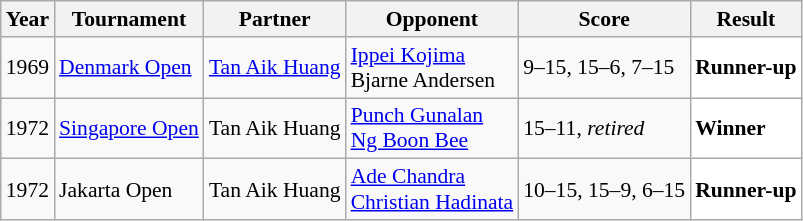<table class="sortable wikitable" style="font-size: 90%;">
<tr>
<th>Year</th>
<th>Tournament</th>
<th>Partner</th>
<th>Opponent</th>
<th>Score</th>
<th>Result</th>
</tr>
<tr>
<td align="center">1969</td>
<td><a href='#'>Denmark Open</a></td>
<td> <a href='#'>Tan Aik Huang</a></td>
<td> <a href='#'>Ippei Kojima</a><br> Bjarne Andersen</td>
<td>9–15, 15–6, 7–15</td>
<td style="text-align:left; background:white"> <strong>Runner-up</strong></td>
</tr>
<tr>
<td align="center">1972</td>
<td><a href='#'>Singapore Open</a></td>
<td> Tan Aik Huang</td>
<td> <a href='#'>Punch Gunalan</a><br> <a href='#'>Ng Boon Bee</a></td>
<td>15–11, <em>retired</em></td>
<td style="text-align:left; background:white"> <strong>Winner</strong></td>
</tr>
<tr>
<td align="center">1972</td>
<td>Jakarta Open</td>
<td> Tan Aik Huang</td>
<td> <a href='#'>Ade Chandra</a><br> <a href='#'>Christian Hadinata</a></td>
<td>10–15, 15–9, 6–15</td>
<td style="text-align:left; background:white"> <strong>Runner-up</strong></td>
</tr>
</table>
